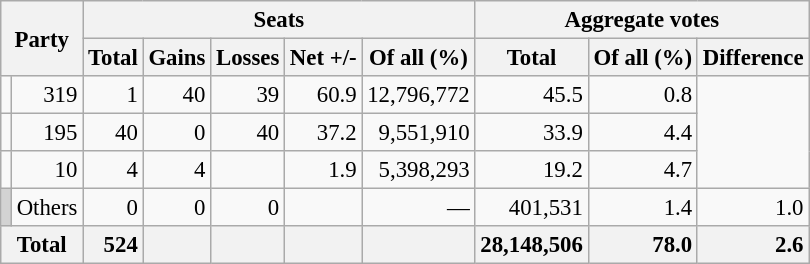<table class="wikitable sortable" style="text-align:right; font-size:95%;">
<tr>
<th colspan="2" rowspan="2">Party</th>
<th colspan="5">Seats</th>
<th colspan="3">Aggregate votes</th>
</tr>
<tr>
<th>Total</th>
<th>Gains</th>
<th>Losses</th>
<th>Net +/-</th>
<th>Of all (%)</th>
<th>Total</th>
<th>Of all (%)</th>
<th>Difference</th>
</tr>
<tr>
<td></td>
<td align=“right”>319</td>
<td align=“right”>1</td>
<td align=“right”>40</td>
<td align=“right”>39</td>
<td align=“right”>60.9</td>
<td align=“right”>12,796,772</td>
<td align=“right”>45.5</td>
<td align=“right”>0.8</td>
</tr>
<tr>
<td></td>
<td align=“right”>195</td>
<td align=“right”>40</td>
<td align=“right”>0</td>
<td align=“right”>40</td>
<td align=“right”>37.2</td>
<td align=“right”>9,551,910</td>
<td align=“right”>33.9</td>
<td align=“right”>4.4</td>
</tr>
<tr>
<td></td>
<td align=“right”>10</td>
<td align=“right”>4</td>
<td align=“right”>4</td>
<td align=“right”></td>
<td align=“right”>1.9</td>
<td align=“right”>5,398,293</td>
<td align=“right”>19.2</td>
<td align=“right”>4.7</td>
</tr>
<tr>
<td bgcolor="lightgrey"></td>
<td align=left>Others</td>
<td align=“right”>0</td>
<td align=“right”>0</td>
<td align=“right”>0</td>
<td align="right"></td>
<td align=“right”>—</td>
<td align=“right”>401,531</td>
<td align=“right”>1.4</td>
<td align=“right”>1.0</td>
</tr>
<tr class="sortbottom">
<th colspan="2" style="background:#f2f2f2"><strong>Total</strong></th>
<td style="background:#f2f2f2;"><strong>524</strong></td>
<td style="background:#f2f2f2;"></td>
<td style="background:#f2f2f2;"></td>
<td style="background:#f2f2f2;"></td>
<td style="background:#f2f2f2;"></td>
<td style="background:#f2f2f2;"><strong>28,148,506</strong></td>
<td style="background:#f2f2f2;"><strong>78.0</strong></td>
<td style="background:#f2f2f2;"><strong>2.6</strong></td>
</tr>
</table>
